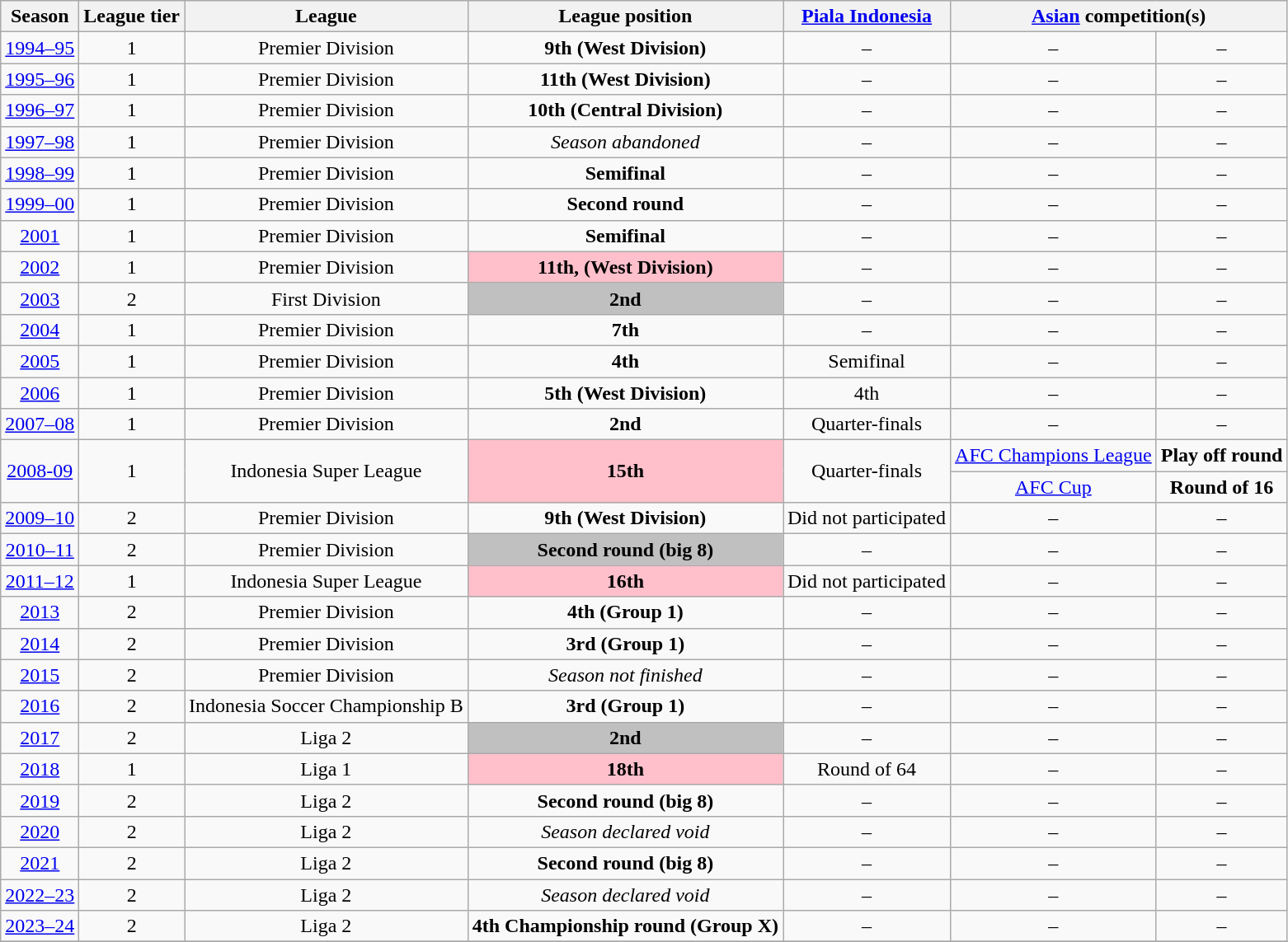<table class="wikitable" style="text-align:center">
<tr style="background:#efefef;">
<th>Season</th>
<th>League tier</th>
<th>League</th>
<th>League position</th>
<th><a href='#'>Piala Indonesia</a></th>
<th colspan=2><a href='#'>Asian</a> competition(s)</th>
</tr>
<tr>
<td><a href='#'>1994–95</a></td>
<td>1</td>
<td>Premier Division</td>
<td><strong>9th (West Division) </strong></td>
<td>–</td>
<td>–</td>
<td>–</td>
</tr>
<tr>
<td><a href='#'>1995–96</a></td>
<td>1</td>
<td>Premier Division</td>
<td><strong>11th (West Division) </strong></td>
<td>–</td>
<td>–</td>
<td>–</td>
</tr>
<tr>
<td><a href='#'>1996–97</a></td>
<td>1</td>
<td>Premier Division</td>
<td><strong>10th (Central Division) </strong></td>
<td>–</td>
<td>–</td>
<td>–</td>
</tr>
<tr>
<td><a href='#'>1997–98</a></td>
<td>1</td>
<td>Premier Division</td>
<td><em>Season abandoned</em></td>
<td>–</td>
<td>–</td>
<td>–</td>
</tr>
<tr>
<td><a href='#'>1998–99</a></td>
<td>1</td>
<td>Premier Division</td>
<td><strong>Semifinal</strong></td>
<td>–</td>
<td>–</td>
<td>–</td>
</tr>
<tr>
<td><a href='#'>1999–00</a></td>
<td>1</td>
<td>Premier Division</td>
<td><strong>Second round</strong></td>
<td>–</td>
<td>–</td>
<td>–</td>
</tr>
<tr>
<td><a href='#'>2001</a></td>
<td>1</td>
<td>Premier Division</td>
<td><strong>Semifinal</strong></td>
<td>–</td>
<td>–</td>
<td>–</td>
</tr>
<tr>
<td><a href='#'>2002</a></td>
<td>1</td>
<td>Premier Division</td>
<td style="background:pink;"><strong>11th, (West Division)</strong></td>
<td>–</td>
<td>–</td>
<td>–</td>
</tr>
<tr>
<td><a href='#'>2003</a></td>
<td>2</td>
<td>First Division</td>
<td style="background:silver;"><strong>2nd</strong></td>
<td>–</td>
<td>–</td>
<td>–</td>
</tr>
<tr>
<td><a href='#'>2004</a></td>
<td>1</td>
<td>Premier Division</td>
<td><strong>7th</strong></td>
<td>–</td>
<td>–</td>
<td>–</td>
</tr>
<tr>
<td><a href='#'>2005</a></td>
<td>1</td>
<td>Premier Division</td>
<td><strong>4th</strong></td>
<td>Semifinal</td>
<td>–</td>
<td>–</td>
</tr>
<tr>
<td><a href='#'>2006</a></td>
<td>1</td>
<td>Premier Division</td>
<td><strong>5th (West Division)</strong></td>
<td>4th</td>
<td>–</td>
<td>–</td>
</tr>
<tr>
<td><a href='#'>2007–08</a></td>
<td>1</td>
<td>Premier Division</td>
<td><strong>2nd</strong></td>
<td>Quarter-finals</td>
<td>–</td>
<td>–</td>
</tr>
<tr>
<td rowspan=2><a href='#'>2008-09</a></td>
<td rowspan=2>1</td>
<td rowspan=2>Indonesia Super League</td>
<td rowspan=2 bgcolor="pink"><strong>15th</strong></td>
<td rowspan=2>Quarter-finals</td>
<td><a href='#'>AFC Champions League</a></td>
<td><strong>Play off round</strong></td>
</tr>
<tr>
<td><a href='#'>AFC Cup</a></td>
<td><strong>Round of 16</strong></td>
</tr>
<tr>
<td><a href='#'>2009–10</a></td>
<td>2</td>
<td>Premier Division</td>
<td><strong>9th (West Division)</strong></td>
<td>Did not participated</td>
<td>–</td>
<td>–</td>
</tr>
<tr>
<td><a href='#'>2010–11</a></td>
<td>2</td>
<td>Premier Division</td>
<td style="background:silver;"><strong>Second round (big 8)</strong></td>
<td>–</td>
<td>–</td>
<td>–</td>
</tr>
<tr>
<td><a href='#'>2011–12</a></td>
<td>1</td>
<td>Indonesia Super League</td>
<td style="background:pink;"><strong>16th</strong></td>
<td>Did not participated</td>
<td>–</td>
<td>–</td>
</tr>
<tr>
<td><a href='#'>2013</a></td>
<td>2</td>
<td>Premier Division</td>
<td><strong>4th (Group 1)</strong></td>
<td>–</td>
<td>–</td>
<td>–</td>
</tr>
<tr>
<td><a href='#'>2014</a></td>
<td>2</td>
<td>Premier Division</td>
<td><strong>3rd (Group 1)</strong></td>
<td>–</td>
<td>–</td>
<td>–</td>
</tr>
<tr>
<td><a href='#'>2015</a></td>
<td>2</td>
<td>Premier Division</td>
<td><em>Season not finished</em></td>
<td>–</td>
<td>–</td>
<td>–</td>
</tr>
<tr>
<td><a href='#'>2016</a></td>
<td>2</td>
<td>Indonesia Soccer Championship B</td>
<td><strong>3rd (Group 1)</strong></td>
<td>–</td>
<td>–</td>
<td>–</td>
</tr>
<tr>
<td><a href='#'>2017</a></td>
<td>2</td>
<td>Liga 2</td>
<td style="background:silver;"><strong>2nd</strong></td>
<td>–</td>
<td>–</td>
<td>–</td>
</tr>
<tr>
<td><a href='#'>2018</a></td>
<td>1</td>
<td>Liga 1</td>
<td style="background:pink;"><strong>18th</strong></td>
<td>Round of 64</td>
<td>–</td>
<td>–</td>
</tr>
<tr>
<td><a href='#'>2019</a></td>
<td>2</td>
<td>Liga 2</td>
<td><strong>Second round (big 8)</strong></td>
<td>–</td>
<td>–</td>
<td>–</td>
</tr>
<tr>
<td><a href='#'>2020</a></td>
<td>2</td>
<td>Liga 2</td>
<td><em>Season declared void</em></td>
<td>–</td>
<td>–</td>
<td>–</td>
</tr>
<tr>
<td><a href='#'>2021</a></td>
<td>2</td>
<td>Liga 2</td>
<td><strong>Second round (big 8)</strong></td>
<td>–</td>
<td>–</td>
<td>–</td>
</tr>
<tr>
<td><a href='#'>2022–23</a></td>
<td>2</td>
<td>Liga 2</td>
<td><em>Season declared void</em></td>
<td>–</td>
<td>–</td>
<td>–</td>
</tr>
<tr>
<td><a href='#'>2023–24</a></td>
<td>2</td>
<td>Liga 2</td>
<td><strong>4th Championship round (Group X)</strong></td>
<td>–</td>
<td>–</td>
<td>–</td>
</tr>
<tr>
</tr>
</table>
